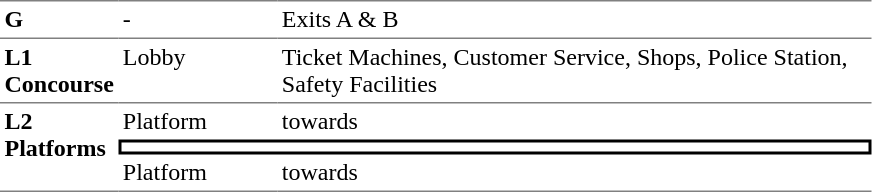<table table border=0 cellspacing=0 cellpadding=3>
<tr>
<td style="border-top:solid 1px gray;" width=50 valign=top><strong>G</strong></td>
<td style="border-top:solid 1px gray;" width=100 valign=top>-</td>
<td style="border-top:solid 1px gray;" width=390 valign=top>Exits A & B</td>
</tr>
<tr>
<td style="border-bottom:solid 0px gray; border-top:solid 1px gray;" valign=top width=50><strong>L1<br>Concourse</strong></td>
<td style="border-bottom:solid 0px gray; border-top:solid 1px gray;" valign=top width=100>Lobby</td>
<td style="border-bottom:solid 0px gray; border-top:solid 1px gray;" valign=top width=390>Ticket Machines, Customer Service, Shops, Police Station, Safety Facilities</td>
</tr>
<tr>
<td style="border-bottom:solid 1px gray; border-top:solid 1px gray;" valign=top width=50 rowspan=3><strong>L2<br>Platforms</strong></td>
<td style="border-top:solid 1px gray;">Platform </td>
<td style="border-top:solid 1px gray;">  towards  </td>
</tr>
<tr>
<td style="border-top:solid 2px black;border-right:solid 2px black;border-left:solid 2px black;border-bottom:solid 2px black;text-align:center;" colspan=2></td>
</tr>
<tr>
<td style="border-bottom:solid 1px gray;">Platform </td>
<td style="border-bottom:solid 1px gray;"> towards   </td>
</tr>
</table>
